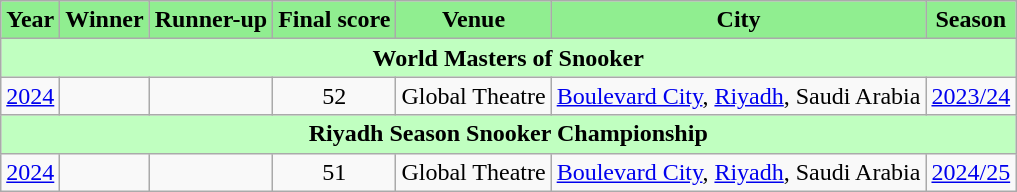<table class="wikitable">
<tr>
<th style="text-align: center; background-color: #90EE90">Year</th>
<th style="text-align: center; background-color: #90EE90">Winner</th>
<th style="text-align: center; background-color: #90EE90">Runner-up</th>
<th style="text-align: center; background-color: #90EE90">Final score</th>
<th style="text-align: center; background-color: #90EE90">Venue</th>
<th style="text-align: center; background-color: #90EE90">City</th>
<th style="text-align: center; background-color: #90EE90">Season</th>
</tr>
<tr>
<th colspan=7 style="text-align: center; background-color: #c0ffc0">World Masters of Snooker</th>
</tr>
<tr>
<td><a href='#'>2024</a></td>
<td></td>
<td></td>
<td style="text-align: center">52</td>
<td>Global Theatre</td>
<td><a href='#'>Boulevard City</a>, <a href='#'>Riyadh</a>, Saudi Arabia</td>
<td><a href='#'>2023/24</a></td>
</tr>
<tr>
<th colspan=7 style="text-align: center; background-color: #c0ffc0">Riyadh Season Snooker Championship</th>
</tr>
<tr>
<td><a href='#'>2024</a></td>
<td></td>
<td></td>
<td style="text-align: center">51</td>
<td>Global Theatre</td>
<td><a href='#'>Boulevard City</a>, <a href='#'>Riyadh</a>, Saudi Arabia</td>
<td><a href='#'>2024/25</a></td>
</tr>
</table>
